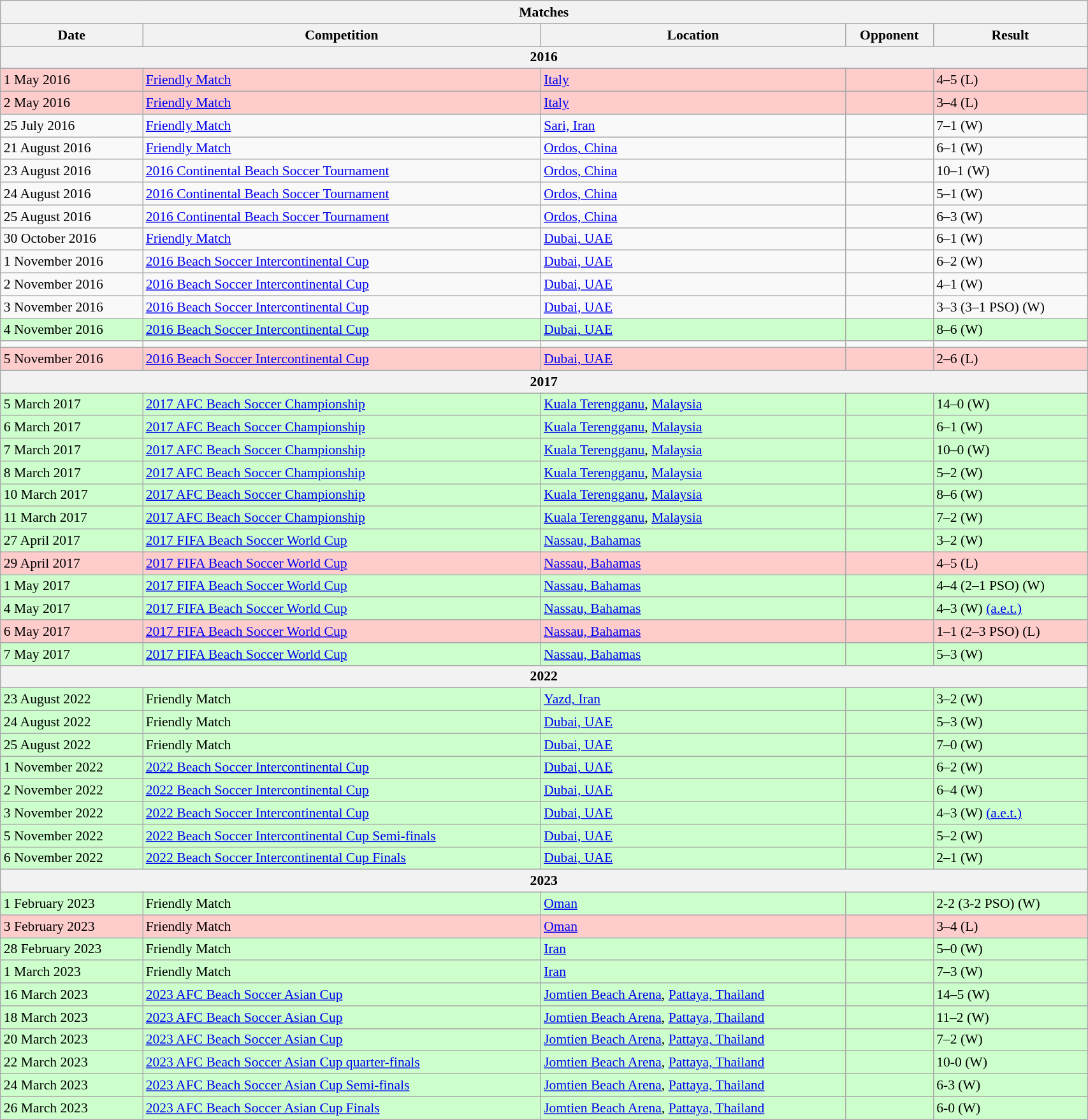<table class="wikitable" style="font-size:90%" width="90%">
<tr>
<th colspan="5">Matches</th>
</tr>
<tr>
<th>Date</th>
<th>Competition</th>
<th>Location</th>
<th>Opponent</th>
<th>Result</th>
</tr>
<tr>
<th colspan="5">2016</th>
</tr>
<tr bgcolor=#FFCCCC>
<td>1 May 2016</td>
<td><a href='#'>Friendly Match</a></td>
<td><a href='#'>Italy</a></td>
<td></td>
<td>4–5 (L)</td>
</tr>
<tr bgcolor=#FFCCCC>
<td>2 May 2016</td>
<td><a href='#'>Friendly Match</a></td>
<td><a href='#'>Italy</a></td>
<td></td>
<td>3–4 (L)</td>
</tr>
<tr -bgcolor=#CCFFCC>
<td>25 July 2016</td>
<td><a href='#'>Friendly Match</a></td>
<td><a href='#'>Sari, Iran</a></td>
<td></td>
<td>7–1 (W)</td>
</tr>
<tr -bgcolor=#CCFFCC>
<td>21 August 2016</td>
<td><a href='#'>Friendly Match</a></td>
<td><a href='#'>Ordos, China</a></td>
<td></td>
<td>6–1 (W)</td>
</tr>
<tr -bgcolor=#CCFFCC>
<td>23 August 2016</td>
<td><a href='#'>2016 Continental Beach Soccer Tournament</a></td>
<td><a href='#'>Ordos, China</a></td>
<td></td>
<td>10–1 (W)</td>
</tr>
<tr -bgcolor=#CCFFCC>
<td>24 August 2016</td>
<td><a href='#'>2016 Continental Beach Soccer Tournament</a></td>
<td><a href='#'>Ordos, China</a></td>
<td></td>
<td>5–1 (W)</td>
</tr>
<tr -bgcolor=#CCFFCC>
<td>25 August 2016</td>
<td><a href='#'>2016 Continental Beach Soccer Tournament</a></td>
<td><a href='#'>Ordos, China</a></td>
<td></td>
<td>6–3 (W)</td>
</tr>
<tr -bgcolor=#CCFFCC>
<td>30 October 2016</td>
<td><a href='#'>Friendly Match</a></td>
<td><a href='#'>Dubai, UAE</a></td>
<td></td>
<td>6–1 (W)</td>
</tr>
<tr -bgcolor=#CCFFCC>
<td>1 November 2016</td>
<td><a href='#'>2016 Beach Soccer Intercontinental Cup</a></td>
<td><a href='#'>Dubai, UAE</a></td>
<td></td>
<td>6–2 (W)</td>
</tr>
<tr -bgcolor=#CCFFCC>
<td>2 November 2016</td>
<td><a href='#'>2016 Beach Soccer Intercontinental Cup</a></td>
<td><a href='#'>Dubai, UAE</a></td>
<td></td>
<td>4–1 (W)</td>
</tr>
<tr -bgcolor=#CCFFCC>
<td>3 November 2016</td>
<td><a href='#'>2016 Beach Soccer Intercontinental Cup</a></td>
<td><a href='#'>Dubai, UAE</a></td>
<td></td>
<td>3–3 (3–1 PSO) (W)</td>
</tr>
<tr bgcolor=#CCFFCC>
<td>4 November 2016</td>
<td><a href='#'>2016 Beach Soccer Intercontinental Cup</a></td>
<td><a href='#'>Dubai, UAE</a></td>
<td></td>
<td>8–6  (W)</td>
</tr>
<tr>
<td></td>
<td></td>
<td></td>
<td></td>
<td></td>
</tr>
<tr bgcolor=#FFCCCC>
<td>5 November 2016</td>
<td><a href='#'>2016 Beach Soccer Intercontinental Cup</a></td>
<td><a href='#'>Dubai, UAE</a></td>
<td></td>
<td>2–6  (L)</td>
</tr>
<tr>
<th colspan="5">2017</th>
</tr>
<tr bgcolor=#CCFFCC>
<td>5 March 2017</td>
<td><a href='#'>2017 AFC Beach Soccer Championship</a></td>
<td><a href='#'>Kuala Terengganu</a>, <a href='#'>Malaysia</a></td>
<td></td>
<td>14–0 (W)</td>
</tr>
<tr bgcolor=#CCFFCC>
<td>6 March 2017</td>
<td><a href='#'>2017 AFC Beach Soccer Championship</a></td>
<td><a href='#'>Kuala Terengganu</a>, <a href='#'>Malaysia</a></td>
<td></td>
<td>6–1 (W)</td>
</tr>
<tr bgcolor=#CCFFCC>
<td>7 March 2017</td>
<td><a href='#'>2017 AFC Beach Soccer Championship</a></td>
<td><a href='#'>Kuala Terengganu</a>, <a href='#'>Malaysia</a></td>
<td></td>
<td>10–0 (W)</td>
</tr>
<tr bgcolor=#CCFFCC>
<td>8 March 2017</td>
<td><a href='#'>2017 AFC Beach Soccer Championship</a></td>
<td><a href='#'>Kuala Terengganu</a>, <a href='#'>Malaysia</a></td>
<td></td>
<td>5–2 (W)</td>
</tr>
<tr bgcolor=#CCFFCC>
<td>10 March 2017</td>
<td><a href='#'>2017 AFC Beach Soccer Championship</a></td>
<td><a href='#'>Kuala Terengganu</a>, <a href='#'>Malaysia</a></td>
<td></td>
<td>8–6 (W)</td>
</tr>
<tr bgcolor=#CCFFCC>
<td>11 March 2017</td>
<td><a href='#'>2017 AFC Beach Soccer Championship</a></td>
<td><a href='#'>Kuala Terengganu</a>, <a href='#'>Malaysia</a></td>
<td></td>
<td>7–2 (W)</td>
</tr>
<tr bgcolor=#CCFFCC>
<td>27 April 2017</td>
<td><a href='#'>2017 FIFA Beach Soccer World Cup</a></td>
<td><a href='#'>Nassau, Bahamas</a></td>
<td></td>
<td>3–2 (W)</td>
</tr>
<tr bgcolor=#FFCCCC>
<td>29 April 2017</td>
<td><a href='#'>2017 FIFA Beach Soccer World Cup</a></td>
<td><a href='#'>Nassau, Bahamas</a></td>
<td></td>
<td>4–5 (L)</td>
</tr>
<tr bgcolor=#CCFFCC>
<td>1 May 2017</td>
<td><a href='#'>2017 FIFA Beach Soccer World Cup</a></td>
<td><a href='#'>Nassau, Bahamas</a></td>
<td></td>
<td>4–4  (2–1 PSO) (W)</td>
</tr>
<tr bgcolor=#CCFFCC>
<td>4 May 2017</td>
<td><a href='#'>2017 FIFA Beach Soccer World Cup</a></td>
<td><a href='#'>Nassau, Bahamas</a></td>
<td></td>
<td>4–3 (W) <a href='#'> (a.e.t.)</a></td>
</tr>
<tr bgcolor=#FFCCCC>
<td>6 May 2017</td>
<td><a href='#'>2017 FIFA Beach Soccer World Cup</a></td>
<td><a href='#'>Nassau, Bahamas</a></td>
<td></td>
<td>1–1 (2–3 PSO) (L)</td>
</tr>
<tr bgcolor=#CCFFCC>
<td>7 May 2017</td>
<td><a href='#'>2017 FIFA Beach Soccer World Cup</a></td>
<td><a href='#'>Nassau, Bahamas</a></td>
<td></td>
<td>5–3 (W)</td>
</tr>
<tr>
<th colspan="5">2022</th>
</tr>
<tr bgcolor=#CCFFCC>
<td>23 August 2022</td>
<td>Friendly Match</td>
<td><a href='#'>Yazd, Iran</a></td>
<td></td>
<td>3–2 (W)</td>
</tr>
<tr bgcolor=#CCFFCC>
<td>24 August 2022</td>
<td>Friendly Match</td>
<td><a href='#'>Dubai, UAE</a></td>
<td></td>
<td>5–3 (W)</td>
</tr>
<tr bgcolor=#CCFFCC>
<td>25 August 2022</td>
<td>Friendly Match</td>
<td><a href='#'>Dubai, UAE</a></td>
<td></td>
<td>7–0 (W)</td>
</tr>
<tr bgcolor=#CCFFCC>
<td>1 November 2022</td>
<td><a href='#'>2022 Beach Soccer Intercontinental Cup</a></td>
<td><a href='#'>Dubai, UAE</a></td>
<td></td>
<td>6–2 (W)</td>
</tr>
<tr bgcolor=#CCFFCC>
<td>2 November 2022</td>
<td><a href='#'>2022 Beach Soccer Intercontinental Cup</a></td>
<td><a href='#'>Dubai, UAE</a></td>
<td></td>
<td>6–4 (W)</td>
</tr>
<tr bgcolor=#CCFFCC>
<td>3 November 2022</td>
<td><a href='#'>2022 Beach Soccer Intercontinental Cup</a></td>
<td><a href='#'>Dubai, UAE</a></td>
<td></td>
<td>4–3 (W) <a href='#'> (a.e.t.)</a></td>
</tr>
<tr bgcolor=#CCFFCC>
<td>5 November 2022</td>
<td><a href='#'> 2022 Beach Soccer Intercontinental Cup Semi-finals</a></td>
<td><a href='#'>Dubai, UAE</a></td>
<td></td>
<td>5–2 (W)</td>
</tr>
<tr bgcolor=#CCFFCC>
<td>6 November 2022</td>
<td><a href='#'> 2022 Beach Soccer Intercontinental Cup Finals</a></td>
<td><a href='#'>Dubai, UAE</a></td>
<td></td>
<td>2–1 (W)</td>
</tr>
<tr>
<th colspan="5">2023</th>
</tr>
<tr bgcolor=#CCFFCC>
<td>1 February 2023</td>
<td>Friendly Match</td>
<td><a href='#'>Oman</a></td>
<td></td>
<td>2-2 (3-2 PSO) (W)</td>
</tr>
<tr bgcolor=#FFCCCC>
<td>3 February 2023</td>
<td>Friendly Match</td>
<td><a href='#'>Oman</a></td>
<td></td>
<td>3–4 (L)</td>
</tr>
<tr bgcolor=#CCFFCC>
<td>28 February 2023</td>
<td>Friendly Match</td>
<td><a href='#'>Iran</a></td>
<td></td>
<td>5–0 (W)</td>
</tr>
<tr bgcolor=#CCFFCC>
<td>1 March 2023</td>
<td>Friendly Match</td>
<td><a href='#'>Iran</a></td>
<td></td>
<td>7–3 (W)</td>
</tr>
<tr bgcolor=#CCFFCC>
<td>16 March 2023</td>
<td><a href='#'>2023 AFC Beach Soccer Asian Cup</a></td>
<td><a href='#'> Jomtien Beach Arena</a>, <a href='#'> Pattaya, Thailand</a></td>
<td></td>
<td>14–5 (W)</td>
</tr>
<tr bgcolor=#CCFFCC>
<td>18 March 2023</td>
<td><a href='#'>2023 AFC Beach Soccer Asian Cup</a></td>
<td><a href='#'> Jomtien Beach Arena</a>, <a href='#'> Pattaya, Thailand</a></td>
<td></td>
<td>11–2 (W)</td>
</tr>
<tr bgcolor=#CCFFCC>
<td>20 March 2023</td>
<td><a href='#'>2023 AFC Beach Soccer Asian Cup</a></td>
<td><a href='#'> Jomtien Beach Arena</a>, <a href='#'> Pattaya, Thailand</a></td>
<td></td>
<td>7–2 (W)</td>
</tr>
<tr bgcolor=#CCFFCC>
<td>22 March 2023</td>
<td><a href='#'> 2023 AFC Beach Soccer Asian Cup quarter-finals</a></td>
<td><a href='#'> Jomtien Beach Arena</a>, <a href='#'> Pattaya, Thailand</a></td>
<td></td>
<td>10-0 (W)</td>
</tr>
<tr bgcolor=#CCFFCC>
<td>24 March 2023</td>
<td><a href='#'> 2023 AFC Beach Soccer Asian Cup Semi-finals</a></td>
<td><a href='#'> Jomtien Beach Arena</a>, <a href='#'> Pattaya, Thailand</a></td>
<td></td>
<td>6-3 (W)</td>
</tr>
<tr bgcolor=#CCFFCC>
<td>26 March 2023</td>
<td><a href='#'> 2023 AFC Beach Soccer Asian Cup Finals</a></td>
<td><a href='#'> Jomtien Beach Arena</a>, <a href='#'> Pattaya, Thailand</a></td>
<td></td>
<td>6-0 (W)</td>
</tr>
</table>
